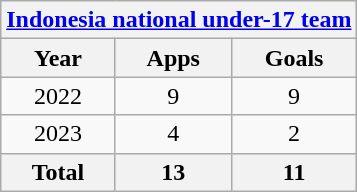<table class="wikitable" style="text-align:center">
<tr>
<th colspan=3><a href='#'>Indonesia national under-17 team</a></th>
</tr>
<tr>
<th>Year</th>
<th>Apps</th>
<th>Goals</th>
</tr>
<tr>
<td>2022</td>
<td>9</td>
<td>9</td>
</tr>
<tr>
<td>2023</td>
<td>4</td>
<td>2</td>
</tr>
<tr>
<th>Total</th>
<th>13</th>
<th>11</th>
</tr>
</table>
